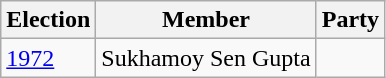<table class="wikitable sortable">
<tr>
<th>Election</th>
<th>Member</th>
<th colspan=2>Party</th>
</tr>
<tr>
<td><a href='#'>1972</a></td>
<td>Sukhamoy Sen Gupta</td>
<td></td>
</tr>
</table>
